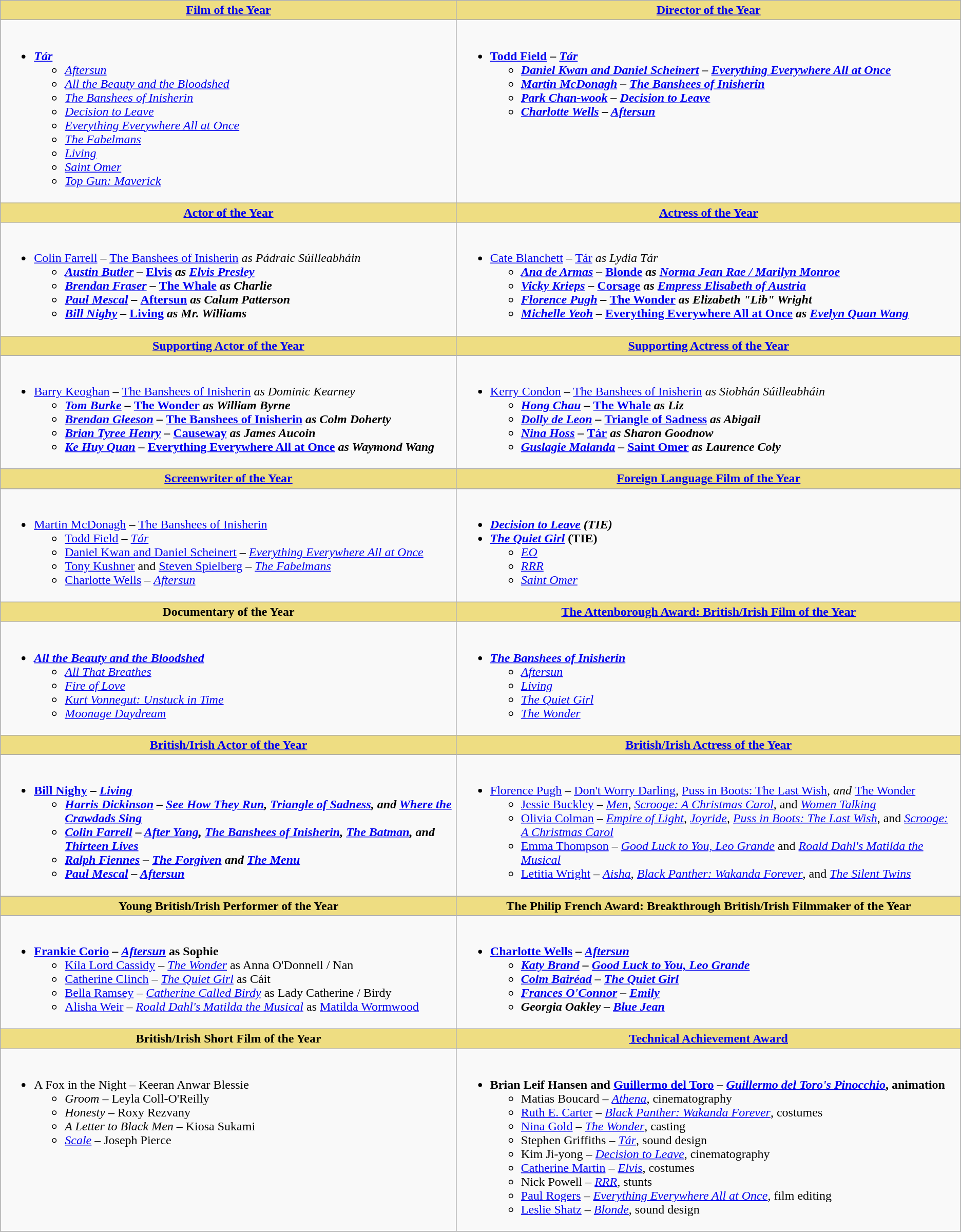<table class="wikitable">
<tr>
<th style="background:#EEDD82;"><a href='#'>Film of the Year</a></th>
<th style="background:#EEDD82;"><a href='#'>Director of the Year</a></th>
</tr>
<tr>
<td valign="top"><br><ul><li><strong><em><a href='#'>Tár</a></em></strong><ul><li><em><a href='#'>Aftersun</a></em></li><li><em><a href='#'>All the Beauty and the Bloodshed</a></em></li><li><em><a href='#'>The Banshees of Inisherin</a></em></li><li><em><a href='#'>Decision to Leave</a></em></li><li><em><a href='#'>Everything Everywhere All at Once</a></em></li><li><em><a href='#'>The Fabelmans</a></em></li><li><em><a href='#'>Living</a></em></li><li><em><a href='#'>Saint Omer</a></em></li><li><em><a href='#'>Top Gun: Maverick</a></em></li></ul></li></ul></td>
<td valign="top"><br><ul><li><strong><a href='#'>Todd Field</a> – <em><a href='#'>Tár</a><strong><em><ul><li><a href='#'>Daniel Kwan and Daniel Scheinert</a> – </em><a href='#'>Everything Everywhere All at Once</a><em></li><li><a href='#'>Martin McDonagh</a> – </em><a href='#'>The Banshees of Inisherin</a><em></li><li><a href='#'>Park Chan-wook</a> – </em><a href='#'>Decision to Leave</a><em></li><li><a href='#'>Charlotte Wells</a> – </em><a href='#'>Aftersun</a><em></li></ul></li></ul></td>
</tr>
<tr>
<th style="background:#EEDD82;"><a href='#'>Actor of the Year</a></th>
<th style="background:#EEDD82;"><a href='#'>Actress of the Year</a></th>
</tr>
<tr>
<td valign="top"><br><ul><li></strong><a href='#'>Colin Farrell</a> – </em><a href='#'>The Banshees of Inisherin</a><em> as Pádraic Súilleabháin<strong><ul><li><a href='#'>Austin Butler</a> – </em><a href='#'>Elvis</a><em> as <a href='#'>Elvis Presley</a></li><li><a href='#'>Brendan Fraser</a> – </em><a href='#'>The Whale</a><em> as Charlie</li><li><a href='#'>Paul Mescal</a> – </em><a href='#'>Aftersun</a><em> as Calum Patterson</li><li><a href='#'>Bill Nighy</a> – </em><a href='#'>Living</a><em> as Mr. Williams</li></ul></li></ul></td>
<td valign="top"><br><ul><li></strong><a href='#'>Cate Blanchett</a> – </em><a href='#'>Tár</a><em> as Lydia Tár<strong><ul><li><a href='#'>Ana de Armas</a> – </em><a href='#'>Blonde</a><em> as <a href='#'>Norma Jean Rae / Marilyn Monroe</a></li><li><a href='#'>Vicky Krieps</a> – </em><a href='#'>Corsage</a><em> as <a href='#'>Empress Elisabeth of Austria</a></li><li><a href='#'>Florence Pugh</a> – </em><a href='#'>The Wonder</a><em> as Elizabeth "Lib" Wright</li><li><a href='#'>Michelle Yeoh</a> – </em><a href='#'>Everything Everywhere All at Once</a><em> as <a href='#'>Evelyn Quan Wang</a></li></ul></li></ul></td>
</tr>
<tr>
<th style="background:#EEDD82;"><a href='#'>Supporting Actor of the Year</a></th>
<th style="background:#EEDD82;"><a href='#'>Supporting Actress of the Year</a></th>
</tr>
<tr>
<td valign="top"><br><ul><li></strong><a href='#'>Barry Keoghan</a> – </em><a href='#'>The Banshees of Inisherin</a><em> as Dominic Kearney<strong><ul><li><a href='#'>Tom Burke</a> – </em><a href='#'>The Wonder</a><em> as William Byrne</li><li><a href='#'>Brendan Gleeson</a> – </em><a href='#'>The Banshees of Inisherin</a><em> as Colm Doherty</li><li><a href='#'>Brian Tyree Henry</a> – </em><a href='#'>Causeway</a><em> as James Aucoin</li><li><a href='#'>Ke Huy Quan</a> – </em><a href='#'>Everything Everywhere All at Once</a><em> as Waymond Wang</li></ul></li></ul></td>
<td valign="top"><br><ul><li></strong><a href='#'>Kerry Condon</a> – </em><a href='#'>The Banshees of Inisherin</a><em> as Siobhán Súilleabháin<strong><ul><li><a href='#'>Hong Chau</a> – </em><a href='#'>The Whale</a><em> as Liz</li><li><a href='#'>Dolly de Leon</a> – </em><a href='#'>Triangle of Sadness</a><em> as Abigail</li><li><a href='#'>Nina Hoss</a> – </em><a href='#'>Tár</a><em> as Sharon Goodnow</li><li><a href='#'>Guslagie Malanda</a> – </em><a href='#'>Saint Omer</a><em> as Laurence Coly</li></ul></li></ul></td>
</tr>
<tr>
<th style="background:#EEDD82;"><a href='#'>Screenwriter of the Year</a></th>
<th style="background:#EEDD82;"><a href='#'>Foreign Language Film of the Year</a></th>
</tr>
<tr>
<td valign="top"><br><ul><li></strong><a href='#'>Martin McDonagh</a> – </em><a href='#'>The Banshees of Inisherin</a></em></strong><ul><li><a href='#'>Todd Field</a> – <em><a href='#'>Tár</a></em></li><li><a href='#'>Daniel Kwan and Daniel Scheinert</a> – <em><a href='#'>Everything Everywhere All at Once</a></em></li><li><a href='#'>Tony Kushner</a> and <a href='#'>Steven Spielberg</a> – <em><a href='#'>The Fabelmans</a></em></li><li><a href='#'>Charlotte Wells</a> – <em><a href='#'>Aftersun</a></em></li></ul></li></ul></td>
<td valign="top"><br><ul><li><strong><em><a href='#'>Decision to Leave</a><em> (TIE)<strong></li><li></em></strong><a href='#'>The Quiet Girl</a></em> (TIE)</strong><ul><li><em><a href='#'>EO</a></em></li><li><em><a href='#'>RRR</a></em></li><li><em><a href='#'>Saint Omer</a></em></li></ul></li></ul></td>
</tr>
<tr>
<th style="background:#EEDD82;">Documentary of the Year</th>
<th style="background:#EEDD82;"><a href='#'>The Attenborough Award: British/Irish Film of the Year</a></th>
</tr>
<tr>
<td valign="top"><br><ul><li><strong><em><a href='#'>All the Beauty and the Bloodshed</a></em></strong><ul><li><em><a href='#'>All That Breathes</a></em></li><li><em><a href='#'>Fire of Love</a></em></li><li><em><a href='#'>Kurt Vonnegut: Unstuck in Time</a></em></li><li><em><a href='#'>Moonage Daydream</a></em></li></ul></li></ul></td>
<td valign="top"><br><ul><li><strong><em><a href='#'>The Banshees of Inisherin</a></em></strong><ul><li><em><a href='#'>Aftersun</a></em></li><li><em><a href='#'>Living</a></em></li><li><em><a href='#'>The Quiet Girl</a></em></li><li><em><a href='#'>The Wonder</a></em></li></ul></li></ul></td>
</tr>
<tr>
<th style="background:#EEDD82;"><a href='#'>British/Irish Actor of the Year</a></th>
<th style="background:#EEDD82;"><a href='#'>British/Irish Actress of the Year</a></th>
</tr>
<tr>
<td valign="top"><br><ul><li><strong><a href='#'>Bill Nighy</a> – <em><a href='#'>Living</a><strong><em><ul><li><a href='#'>Harris Dickinson</a> – </em><a href='#'>See How They Run</a><em>, </em><a href='#'>Triangle of Sadness</a><em>, and </em><a href='#'>Where the Crawdads Sing</a><em></li><li><a href='#'>Colin Farrell</a> – </em><a href='#'>After Yang</a><em>, </em><a href='#'>The Banshees of Inisherin</a><em>, </em><a href='#'>The Batman</a><em>, and </em><a href='#'>Thirteen Lives</a><em></li><li><a href='#'>Ralph Fiennes</a> – </em><a href='#'>The Forgiven</a><em> and </em><a href='#'>The Menu</a><em></li><li><a href='#'>Paul Mescal</a> – </em><a href='#'>Aftersun</a><em></li></ul></li></ul></td>
<td valign="top"><br><ul><li></strong><a href='#'>Florence Pugh</a> – </em><a href='#'>Don't Worry Darling</a><em>, </em><a href='#'>Puss in Boots: The Last Wish</a><em>, and </em><a href='#'>The Wonder</a></em></strong><ul><li><a href='#'>Jessie Buckley</a> – <em><a href='#'>Men</a></em>, <em><a href='#'>Scrooge: A Christmas Carol</a></em>, and <em><a href='#'>Women Talking</a></em></li><li><a href='#'>Olivia Colman</a> – <em><a href='#'>Empire of Light</a></em>, <em><a href='#'>Joyride</a></em>, <em><a href='#'>Puss in Boots: The Last Wish</a></em>, and <em><a href='#'>Scrooge: A Christmas Carol</a></em></li><li><a href='#'>Emma Thompson</a> – <em><a href='#'>Good Luck to You, Leo Grande</a></em> and <em><a href='#'>Roald Dahl's Matilda the Musical</a></em></li><li><a href='#'>Letitia Wright</a> – <em><a href='#'>Aisha</a></em>, <em><a href='#'>Black Panther: Wakanda Forever</a></em>, and <em><a href='#'>The Silent Twins</a></em></li></ul></li></ul></td>
</tr>
<tr>
<th style="background:#EEDD82;">Young British/Irish Performer of the Year</th>
<th style="background:#EEDD82;">The Philip French Award: Breakthrough British/Irish Filmmaker of the Year</th>
</tr>
<tr>
<td valign="top"><br><ul><li><strong><a href='#'>Frankie Corio</a> – <em><a href='#'>Aftersun</a></em> as Sophie</strong><ul><li><a href='#'>Kíla Lord Cassidy</a> – <em><a href='#'>The Wonder</a></em> as Anna O'Donnell / Nan</li><li><a href='#'>Catherine Clinch</a> – <em><a href='#'>The Quiet Girl</a></em> as Cáit</li><li><a href='#'>Bella Ramsey</a> – <em><a href='#'>Catherine Called Birdy</a></em> as Lady Catherine / Birdy</li><li><a href='#'>Alisha Weir</a> – <em><a href='#'>Roald Dahl's Matilda the Musical</a></em> as <a href='#'>Matilda Wormwood</a></li></ul></li></ul></td>
<td valign="top"><br><ul><li><strong><a href='#'>Charlotte Wells</a> – <em><a href='#'>Aftersun</a><strong><em><ul><li><a href='#'>Katy Brand</a> – </em><a href='#'>Good Luck to You, Leo Grande</a><em></li><li><a href='#'>Colm Bairéad</a> – </em><a href='#'>The Quiet Girl</a><em></li><li><a href='#'>Frances O'Connor</a> – </em><a href='#'>Emily</a><em></li><li>Georgia Oakley – </em><a href='#'>Blue Jean</a><em></li></ul></li></ul></td>
</tr>
<tr>
<th style="background:#EEDD82;">British/Irish Short Film of the Year</th>
<th style="background:#EEDD82;"><a href='#'>Technical Achievement Award</a></th>
</tr>
<tr>
<td valign="top"><br><ul><li></em></strong>A Fox in the Night</em> – Keeran Anwar Blessie</strong><ul><li><em>Groom</em> – Leyla Coll-O'Reilly</li><li><em>Honesty</em> – Roxy Rezvany</li><li><em>A Letter to Black Men</em> – Kiosa Sukami</li><li><em><a href='#'>Scale</a></em> – Joseph Pierce</li></ul></li></ul></td>
<td valign="top"><br><ul><li><strong>Brian Leif Hansen and <a href='#'>Guillermo del Toro</a> – <em><a href='#'>Guillermo del Toro's Pinocchio</a></em>, animation</strong><ul><li>Matias Boucard – <em><a href='#'>Athena</a></em>, cinematography</li><li><a href='#'>Ruth E. Carter</a> – <em><a href='#'>Black Panther: Wakanda Forever</a></em>, costumes</li><li><a href='#'>Nina Gold</a> – <em><a href='#'>The Wonder</a></em>, casting</li><li>Stephen Griffiths – <em><a href='#'>Tár</a></em>, sound design</li><li>Kim Ji-yong – <em><a href='#'>Decision to Leave</a></em>, cinematography</li><li><a href='#'>Catherine Martin</a> – <em><a href='#'>Elvis</a></em>, costumes</li><li>Nick Powell – <em><a href='#'>RRR</a></em>, stunts</li><li><a href='#'>Paul Rogers</a> – <em><a href='#'>Everything Everywhere All at Once</a></em>, film editing</li><li><a href='#'>Leslie Shatz</a> – <em><a href='#'>Blonde</a></em>, sound design</li></ul></li></ul></td>
</tr>
</table>
